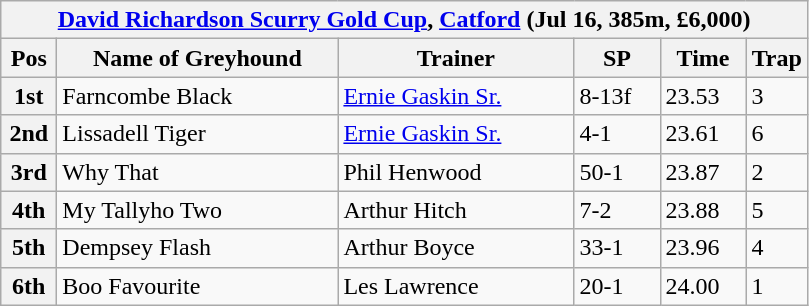<table class="wikitable">
<tr>
<th colspan="6"><a href='#'>David Richardson Scurry Gold Cup</a>, <a href='#'>Catford</a> (Jul 16, 385m, £6,000)</th>
</tr>
<tr>
<th width=30>Pos</th>
<th width=180>Name of Greyhound</th>
<th width=150>Trainer</th>
<th width=50>SP</th>
<th width=50>Time</th>
<th width=30>Trap</th>
</tr>
<tr>
<th>1st</th>
<td>Farncombe Black</td>
<td><a href='#'>Ernie Gaskin Sr.</a></td>
<td>8-13f</td>
<td>23.53</td>
<td>3</td>
</tr>
<tr>
<th>2nd</th>
<td>Lissadell Tiger</td>
<td><a href='#'>Ernie Gaskin Sr.</a></td>
<td>4-1</td>
<td>23.61</td>
<td>6</td>
</tr>
<tr>
<th>3rd</th>
<td>Why That</td>
<td>Phil Henwood</td>
<td>50-1</td>
<td>23.87</td>
<td>2</td>
</tr>
<tr>
<th>4th</th>
<td>My Tallyho Two</td>
<td>Arthur Hitch</td>
<td>7-2</td>
<td>23.88</td>
<td>5</td>
</tr>
<tr>
<th>5th</th>
<td>Dempsey Flash</td>
<td>Arthur Boyce</td>
<td>33-1</td>
<td>23.96</td>
<td>4</td>
</tr>
<tr>
<th>6th</th>
<td>Boo Favourite</td>
<td>Les Lawrence</td>
<td>20-1</td>
<td>24.00</td>
<td>1</td>
</tr>
</table>
